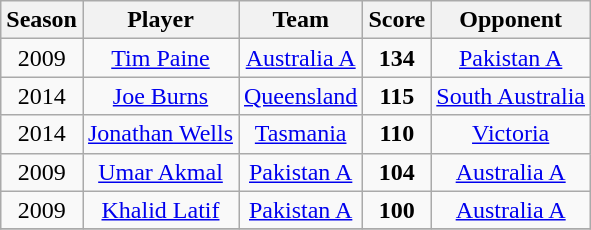<table class="wikitable" style="text-align:center">
<tr>
<th>Season</th>
<th>Player</th>
<th>Team</th>
<th>Score</th>
<th>Opponent</th>
</tr>
<tr>
<td>2009</td>
<td><a href='#'>Tim Paine</a></td>
<td><a href='#'>Australia A</a></td>
<td><strong>134</strong></td>
<td><a href='#'>Pakistan A</a></td>
</tr>
<tr>
<td>2014</td>
<td><a href='#'>Joe Burns</a></td>
<td><a href='#'>Queensland</a></td>
<td><strong>115</strong></td>
<td><a href='#'>South Australia</a></td>
</tr>
<tr>
<td>2014</td>
<td><a href='#'>Jonathan Wells</a></td>
<td><a href='#'>Tasmania</a></td>
<td><strong>110</strong></td>
<td><a href='#'>Victoria</a></td>
</tr>
<tr>
<td>2009</td>
<td><a href='#'>Umar Akmal</a></td>
<td><a href='#'>Pakistan A</a></td>
<td><strong>104</strong></td>
<td><a href='#'>Australia A</a></td>
</tr>
<tr>
<td>2009</td>
<td><a href='#'>Khalid Latif</a></td>
<td><a href='#'>Pakistan A</a></td>
<td><strong>100</strong></td>
<td><a href='#'>Australia A</a></td>
</tr>
<tr>
</tr>
</table>
